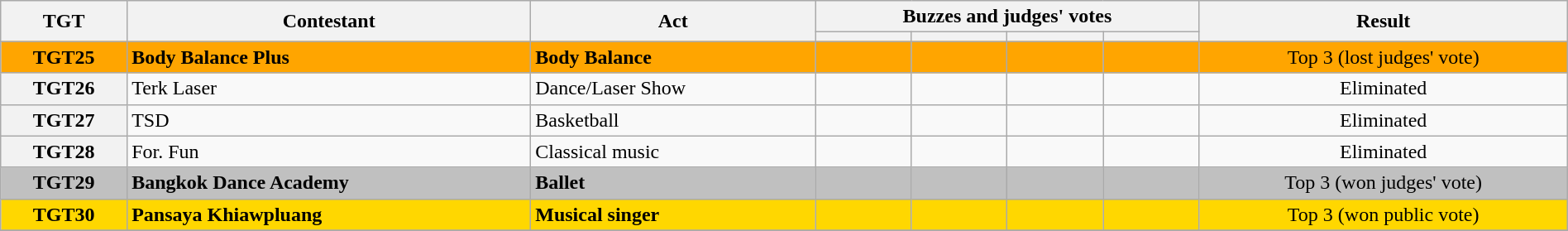<table class="wikitable sortable" style="width:100%;">
<tr>
<th rowspan="2">TGT</th>
<th rowspan="2" class="unsortable">Contestant</th>
<th rowspan="2" class="unsortable">Act</th>
<th colspan="4" class="unsortable">Buzzes and judges' votes</th>
<th rowspan="2" class="unsortable">Result</th>
</tr>
<tr>
<th width="70"></th>
<th width="70"></th>
<th width="70"></th>
<th width="70"></th>
</tr>
<tr>
<th style="background:orange;"><strong>TGT25</strong></th>
<td style="background:orange;"><strong>Body Balance Plus</strong></td>
<td style="background:orange;"><strong>Body Balance</strong></td>
<td style="background:orange; text-align:center;"></td>
<td style="background:orange; text-align:center;"></td>
<td style="background:orange; text-align:center;"></td>
<td style="background:orange; text-align:center;"></td>
<td style="background:orange; text-align:center;">Top 3 (lost judges' vote)</td>
</tr>
<tr>
<th>TGT26</th>
<td>Terk Laser</td>
<td>Dance/Laser Show</td>
<td></td>
<td></td>
<td></td>
<td></td>
<td style= "text-align:center;">Eliminated</td>
</tr>
<tr>
<th>TGT27</th>
<td>TSD</td>
<td>Basketball</td>
<td></td>
<td></td>
<td></td>
<td></td>
<td style= "text-align:center;">Eliminated</td>
</tr>
<tr>
<th>TGT28</th>
<td>For. Fun</td>
<td>Classical music</td>
<td></td>
<td></td>
<td></td>
<td></td>
<td style= "text-align:center;">Eliminated</td>
</tr>
<tr>
<th style="background:silver"><strong>TGT29</strong></th>
<td style="background:silver"><strong>Bangkok Dance Academy</strong></td>
<td style="background:silver"><strong>Ballet</strong></td>
<td style="background:silver; text-align:center;"></td>
<td style="background:silver; text-align:center;"></td>
<td style="background:silver; text-align:center;"></td>
<td style="background:silver; text-align:center;"></td>
<td style="background:silver; text-align:center;">Top 3 (won judges' vote)</td>
</tr>
<tr>
<th style="background:gold;"><strong>TGT30</strong></th>
<td style="background:gold;"><strong>Pansaya Khiawpluang</strong></td>
<td style="background:gold;"><strong>Musical singer</strong></td>
<td style="background:gold;"></td>
<td style="background:gold;"></td>
<td style="background:gold;"></td>
<td style="background:gold;"></td>
<td style="background:gold; text-align:center;">Top 3 (won public vote)</td>
</tr>
<tr>
</tr>
</table>
